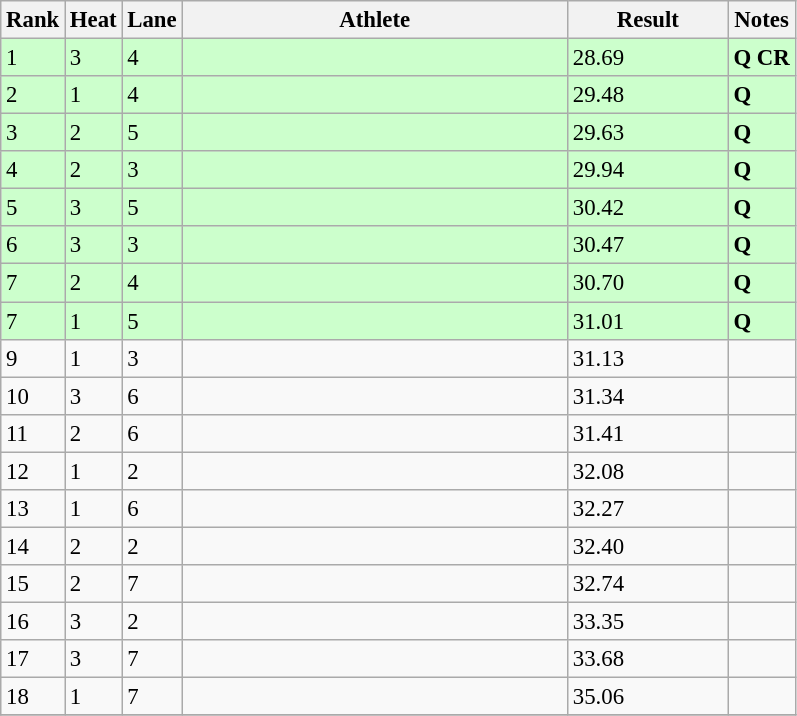<table class="wikitable" style="font-size:95%" style="width:35em;" style="text-align:center">
<tr>
<th>Rank</th>
<th>Heat</th>
<th>Lane</th>
<th width=250>Athlete</th>
<th width=100>Result</th>
<th>Notes</th>
</tr>
<tr bgcolor=ccffcc>
<td>1</td>
<td>3</td>
<td>4</td>
<td align=left></td>
<td>28.69</td>
<td><strong>Q CR</strong></td>
</tr>
<tr bgcolor=ccffcc>
<td>2</td>
<td>1</td>
<td>4</td>
<td align=left></td>
<td>29.48</td>
<td><strong>Q</strong></td>
</tr>
<tr bgcolor=ccffcc>
<td>3</td>
<td>2</td>
<td>5</td>
<td align=left></td>
<td>29.63</td>
<td><strong>Q</strong></td>
</tr>
<tr bgcolor=ccffcc>
<td>4</td>
<td>2</td>
<td>3</td>
<td align=left></td>
<td>29.94</td>
<td><strong>Q</strong></td>
</tr>
<tr bgcolor=ccffcc>
<td>5</td>
<td>3</td>
<td>5</td>
<td align=left></td>
<td>30.42</td>
<td><strong>Q</strong></td>
</tr>
<tr bgcolor=ccffcc>
<td>6</td>
<td>3</td>
<td>3</td>
<td align=left></td>
<td>30.47</td>
<td><strong>Q</strong></td>
</tr>
<tr bgcolor=ccffcc>
<td>7</td>
<td>2</td>
<td>4</td>
<td align=left></td>
<td>30.70</td>
<td><strong>Q</strong></td>
</tr>
<tr bgcolor=ccffcc>
<td>7</td>
<td>1</td>
<td>5</td>
<td align=left></td>
<td>31.01</td>
<td><strong>Q</strong></td>
</tr>
<tr>
<td>9</td>
<td>1</td>
<td>3</td>
<td align=left></td>
<td>31.13</td>
<td></td>
</tr>
<tr>
<td>10</td>
<td>3</td>
<td>6</td>
<td align=left></td>
<td>31.34</td>
<td></td>
</tr>
<tr>
<td>11</td>
<td>2</td>
<td>6</td>
<td align=left></td>
<td>31.41</td>
<td></td>
</tr>
<tr>
<td>12</td>
<td>1</td>
<td>2</td>
<td align=left></td>
<td>32.08</td>
<td></td>
</tr>
<tr>
<td>13</td>
<td>1</td>
<td>6</td>
<td align=left></td>
<td>32.27</td>
<td></td>
</tr>
<tr>
<td>14</td>
<td>2</td>
<td>2</td>
<td align=left></td>
<td>32.40</td>
<td></td>
</tr>
<tr>
<td>15</td>
<td>2</td>
<td>7</td>
<td align=left></td>
<td>32.74</td>
<td></td>
</tr>
<tr>
<td>16</td>
<td>3</td>
<td>2</td>
<td align=left></td>
<td>33.35</td>
<td></td>
</tr>
<tr>
<td>17</td>
<td>3</td>
<td>7</td>
<td align=left></td>
<td>33.68</td>
<td></td>
</tr>
<tr>
<td>18</td>
<td>1</td>
<td>7</td>
<td align=left></td>
<td>35.06</td>
<td></td>
</tr>
<tr>
</tr>
</table>
